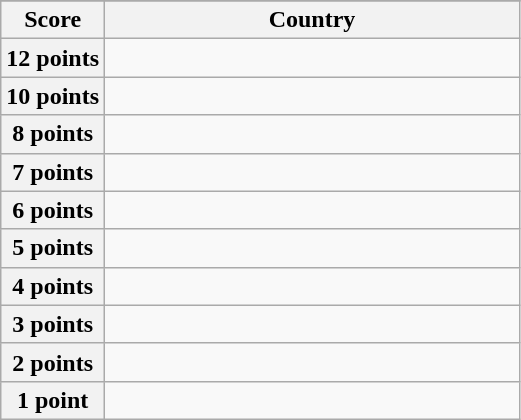<table class="wikitable">
<tr>
</tr>
<tr>
<th scope="col" width="20%">Score</th>
<th scope="col">Country</th>
</tr>
<tr>
<th scope="row">12 points</th>
<td></td>
</tr>
<tr>
<th scope="row">10 points</th>
<td></td>
</tr>
<tr>
<th scope="row">8 points</th>
<td></td>
</tr>
<tr>
<th scope="row">7 points</th>
<td></td>
</tr>
<tr>
<th scope="row">6 points</th>
<td></td>
</tr>
<tr>
<th scope="row">5 points</th>
<td></td>
</tr>
<tr>
<th scope="row">4 points</th>
<td></td>
</tr>
<tr>
<th scope="row">3 points</th>
<td></td>
</tr>
<tr>
<th scope="row">2 points</th>
<td></td>
</tr>
<tr>
<th scope="row">1 point</th>
<td></td>
</tr>
</table>
